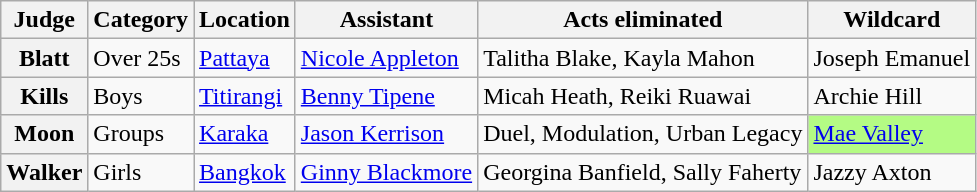<table class="wikitable plainrowheaders">
<tr>
<th>Judge</th>
<th>Category</th>
<th>Location</th>
<th>Assistant</th>
<th>Acts eliminated</th>
<th>Wildcard</th>
</tr>
<tr>
<th scope="row">Blatt</th>
<td>Over 25s</td>
<td><a href='#'>Pattaya</a></td>
<td><a href='#'>Nicole Appleton</a></td>
<td>Talitha Blake, Kayla Mahon</td>
<td>Joseph Emanuel</td>
</tr>
<tr>
<th scope="row">Kills</th>
<td>Boys</td>
<td><a href='#'>Titirangi</a></td>
<td><a href='#'>Benny Tipene</a></td>
<td>Micah Heath, Reiki Ruawai</td>
<td>Archie Hill</td>
</tr>
<tr>
<th scope="row">Moon</th>
<td>Groups</td>
<td><a href='#'>Karaka</a></td>
<td><a href='#'>Jason Kerrison</a></td>
<td>Duel, Modulation, Urban Legacy</td>
<td style="background:#B4FB84"><a href='#'>Mae Valley</a></td>
</tr>
<tr>
<th scope="row">Walker</th>
<td>Girls</td>
<td><a href='#'>Bangkok</a></td>
<td><a href='#'>Ginny Blackmore</a></td>
<td>Georgina Banfield, Sally Faherty</td>
<td>Jazzy Axton</td>
</tr>
</table>
